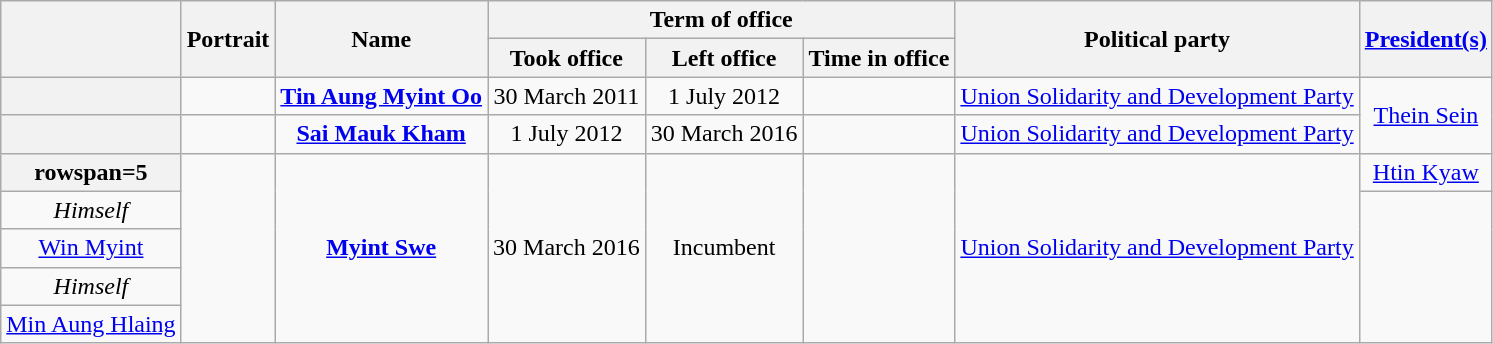<table class="wikitable" style="text-align:center">
<tr>
<th rowspan=2></th>
<th rowspan=2>Portrait</th>
<th rowspan=2>Name<br></th>
<th colspan=3>Term of office</th>
<th rowspan=2>Political party</th>
<th rowspan=2><a href='#'>President(s)</a></th>
</tr>
<tr>
<th>Took office</th>
<th>Left office</th>
<th>Time in office</th>
</tr>
<tr>
<th></th>
<td></td>
<td><strong><a href='#'>Tin Aung Myint Oo</a></strong><br></td>
<td>30 March 2011</td>
<td>1 July 2012 <br></td>
<td></td>
<td><a href='#'>Union Solidarity and Development Party</a></td>
<td rowspan=2><a href='#'>Thein Sein</a></td>
</tr>
<tr>
<th></th>
<td></td>
<td><strong><a href='#'>Sai Mauk Kham</a></strong><br></td>
<td>1 July 2012</td>
<td>30 March 2016</td>
<td></td>
<td><a href='#'>Union Solidarity and Development Party</a></td>
</tr>
<tr>
<th>rowspan=5 </th>
<td rowspan=5></td>
<td rowspan=5><strong><a href='#'>Myint Swe</a></strong><br></td>
<td rowspan=5>30 March 2016</td>
<td rowspan=5>Incumbent</td>
<td rowspan=5></td>
<td rowspan=5><a href='#'>Union Solidarity and Development Party</a></td>
<td><a href='#'>Htin Kyaw</a></td>
</tr>
<tr>
<td><em>Himself</em></td>
</tr>
<tr>
<td><a href='#'>Win Myint</a></td>
</tr>
<tr>
<td><em>Himself</em></td>
</tr>
<tr>
<td><a href='#'>Min Aung Hlaing</a></td>
</tr>
</table>
